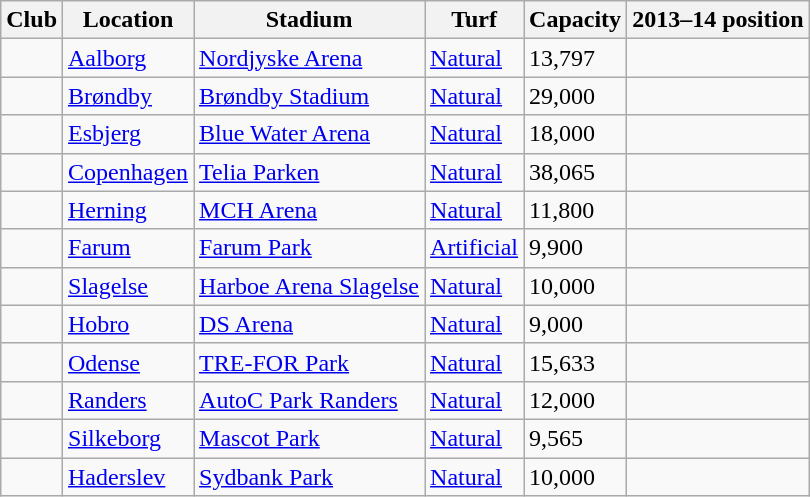<table class="wikitable sortable">
<tr>
<th>Club</th>
<th>Location</th>
<th>Stadium</th>
<th>Turf</th>
<th>Capacity</th>
<th>2013–14 position</th>
</tr>
<tr>
<td></td>
<td><a href='#'>Aalborg</a></td>
<td><a href='#'>Nordjyske Arena</a></td>
<td><a href='#'>Natural</a></td>
<td>13,797</td>
<td></td>
</tr>
<tr>
<td></td>
<td><a href='#'>Brøndby</a></td>
<td><a href='#'>Brøndby Stadium</a></td>
<td><a href='#'>Natural</a></td>
<td>29,000</td>
<td></td>
</tr>
<tr>
<td></td>
<td><a href='#'>Esbjerg</a></td>
<td><a href='#'>Blue Water Arena</a></td>
<td><a href='#'>Natural</a></td>
<td>18,000</td>
<td></td>
</tr>
<tr>
<td></td>
<td><a href='#'>Copenhagen</a></td>
<td><a href='#'>Telia Parken</a></td>
<td><a href='#'>Natural</a></td>
<td>38,065</td>
<td></td>
</tr>
<tr>
<td></td>
<td><a href='#'>Herning</a></td>
<td><a href='#'>MCH Arena</a></td>
<td><a href='#'>Natural</a></td>
<td>11,800</td>
<td></td>
</tr>
<tr>
<td></td>
<td><a href='#'>Farum</a></td>
<td><a href='#'>Farum Park</a></td>
<td><a href='#'>Artificial</a></td>
<td>9,900</td>
<td></td>
</tr>
<tr>
<td></td>
<td><a href='#'>Slagelse</a></td>
<td><a href='#'>Harboe Arena Slagelse</a></td>
<td><a href='#'>Natural</a></td>
<td>10,000</td>
<td></td>
</tr>
<tr>
<td></td>
<td><a href='#'>Hobro</a></td>
<td><a href='#'>DS Arena</a></td>
<td><a href='#'>Natural</a></td>
<td>9,000</td>
<td></td>
</tr>
<tr>
<td></td>
<td><a href='#'>Odense</a></td>
<td><a href='#'>TRE-FOR Park</a></td>
<td><a href='#'>Natural</a></td>
<td>15,633</td>
<td></td>
</tr>
<tr>
<td></td>
<td><a href='#'>Randers</a></td>
<td><a href='#'>AutoC Park Randers</a></td>
<td><a href='#'>Natural</a></td>
<td>12,000</td>
<td></td>
</tr>
<tr>
<td></td>
<td><a href='#'>Silkeborg</a></td>
<td><a href='#'>Mascot Park</a></td>
<td><a href='#'>Natural</a></td>
<td>9,565</td>
<td></td>
</tr>
<tr>
<td></td>
<td><a href='#'>Haderslev</a></td>
<td><a href='#'>Sydbank Park</a></td>
<td><a href='#'>Natural</a></td>
<td>10,000</td>
<td></td>
</tr>
</table>
